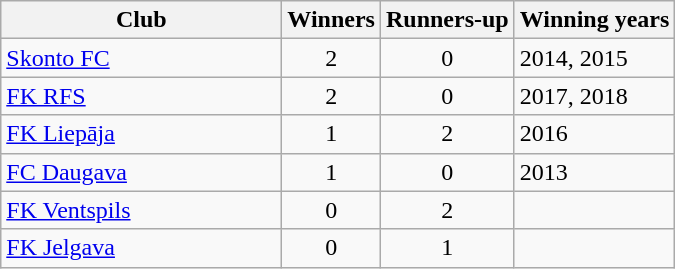<table class="wikitable">
<tr>
<th width="180px">Club</th>
<th>Winners</th>
<th>Runners-up</th>
<th>Winning years</th>
</tr>
<tr>
<td><a href='#'>Skonto FC</a></td>
<td align="center">2</td>
<td align="center">0</td>
<td>2014, 2015</td>
</tr>
<tr>
<td><a href='#'>FK RFS</a></td>
<td align="center">2</td>
<td align="center">0</td>
<td>2017, 2018</td>
</tr>
<tr>
<td><a href='#'>FK Liepāja</a></td>
<td align="center">1</td>
<td align="center">2</td>
<td>2016</td>
</tr>
<tr>
<td><a href='#'>FC Daugava</a></td>
<td align="center">1</td>
<td align="center">0</td>
<td>2013</td>
</tr>
<tr>
<td><a href='#'>FK Ventspils</a></td>
<td align="center">0</td>
<td align="center">2</td>
<td></td>
</tr>
<tr>
<td><a href='#'>FK Jelgava</a></td>
<td align="center">0</td>
<td align="center">1</td>
<td></td>
</tr>
</table>
